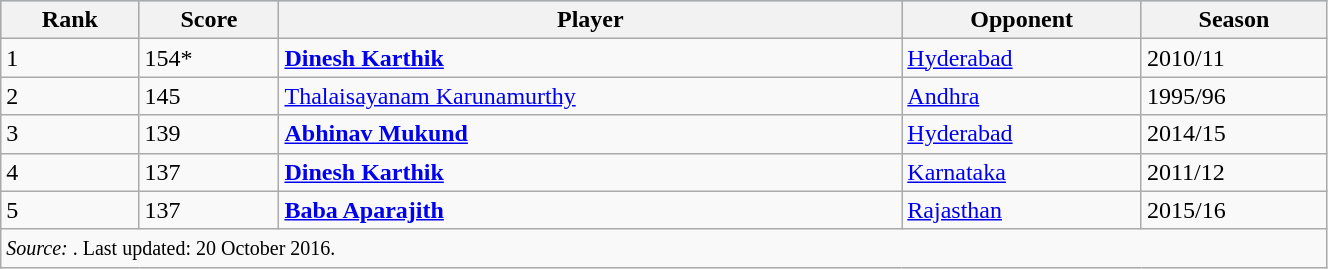<table class="wikitable" width=70%>
<tr bgcolor=#87cefa>
<th>Rank</th>
<th>Score</th>
<th>Player</th>
<th>Opponent</th>
<th>Season</th>
</tr>
<tr>
<td>1</td>
<td>154*</td>
<td><strong><a href='#'>Dinesh Karthik</a></strong></td>
<td><a href='#'>Hyderabad</a></td>
<td>2010/11</td>
</tr>
<tr>
<td>2</td>
<td>145</td>
<td><a href='#'>Thalaisayanam Karunamurthy</a></td>
<td><a href='#'>Andhra</a></td>
<td>1995/96</td>
</tr>
<tr>
<td>3</td>
<td>139</td>
<td><strong><a href='#'>Abhinav Mukund</a></strong></td>
<td><a href='#'>Hyderabad</a></td>
<td>2014/15</td>
</tr>
<tr>
<td>4</td>
<td>137</td>
<td><strong><a href='#'>Dinesh Karthik</a></strong></td>
<td><a href='#'>Karnataka</a></td>
<td>2011/12</td>
</tr>
<tr>
<td>5</td>
<td>137</td>
<td><strong><a href='#'>Baba Aparajith</a></strong></td>
<td><a href='#'>Rajasthan</a></td>
<td>2015/16</td>
</tr>
<tr>
<td colspan=5><small><em>Source:  </em>. Last updated: 20 October 2016.</small></td>
</tr>
</table>
